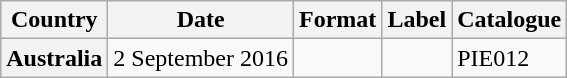<table class="wikitable plainrowheaders">
<tr>
<th>Country</th>
<th>Date</th>
<th>Format</th>
<th>Label</th>
<th>Catalogue</th>
</tr>
<tr>
<th rowspan="1" scope="row">Australia</th>
<td>2 September 2016</td>
<td rowspan="2" scope="row"></td>
<td></td>
<td>PIE012</td>
</tr>
</table>
